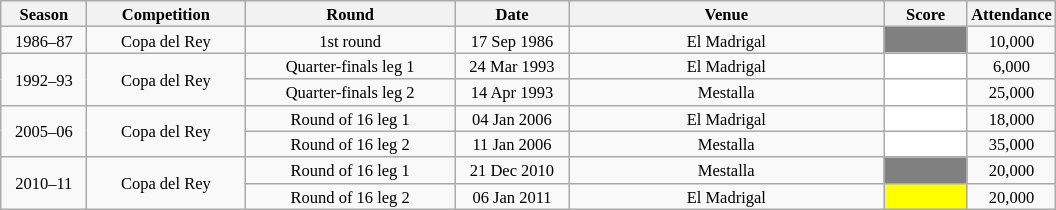<table class="wikitable" style="text-align: center; font-size: 11px">
<tr>
<th width="52">Season</th>
<th width="100">Competition</th>
<th width="135">Round</th>
<th width="70">Date</th>
<th width="205">Venue</th>
<th width="50">Score</th>
<th width="25">Attendance</th>
</tr>
<tr>
<td>1986–87</td>
<td>Copa del Rey</td>
<td>1st round</td>
<td>17 Sep 1986</td>
<td>El Madrigal</td>
<td bgcolor=808080></td>
<td>10,000</td>
</tr>
<tr>
<td rowspan="2">1992–93</td>
<td rowspan="2">Copa del Rey</td>
<td>Quarter-finals leg 1</td>
<td>24 Mar 1993</td>
<td>El Madrigal</td>
<td bgcolor=FFFFFF></td>
<td>6,000</td>
</tr>
<tr>
<td>Quarter-finals leg 2</td>
<td>14 Apr 1993</td>
<td>Mestalla</td>
<td bgcolor=FFFFFF></td>
<td>25,000</td>
</tr>
<tr>
<td rowspan="2">2005–06</td>
<td rowspan="2">Copa del Rey</td>
<td>Round of 16 leg 1</td>
<td>04 Jan 2006</td>
<td>El Madrigal</td>
<td bgcolor=FFFFFF></td>
<td>18,000</td>
</tr>
<tr>
<td>Round of 16 leg 2</td>
<td>11 Jan 2006</td>
<td>Mestalla</td>
<td bgcolor=FFFFFF></td>
<td>35,000</td>
</tr>
<tr>
<td rowspan="2">2010–11</td>
<td rowspan="2">Copa del Rey</td>
<td>Round of 16 leg 1</td>
<td>21 Dec 2010</td>
<td>Mestalla</td>
<td bgcolor=808080></td>
<td>20,000</td>
</tr>
<tr>
<td>Round of 16 leg 2</td>
<td>06 Jan 2011</td>
<td>El Madrigal</td>
<td bgcolor=FFFF00></td>
<td>20,000</td>
</tr>
</table>
